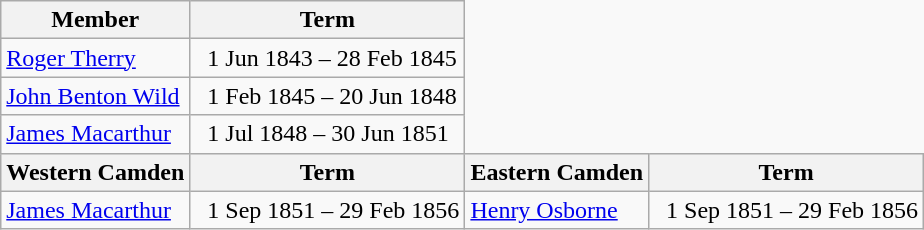<table class="wikitable" style='border-style: none none none none;'>
<tr>
<th>Member</th>
<th>Term</th>
</tr>
<tr style="background: #f9f9f9">
<td><a href='#'>Roger Therry</a></td>
<td>  1 Jun 1843 – 28 Feb 1845</td>
</tr>
<tr style="background: #f9f9f9">
<td><a href='#'>John Benton Wild</a></td>
<td>  1 Feb 1845 – 20 Jun 1848</td>
</tr>
<tr style="background: #f9f9f9">
<td><a href='#'>James Macarthur</a></td>
<td>  1 Jul 1848 – 30 Jun 1851</td>
</tr>
<tr>
<th>Western Camden</th>
<th>Term</th>
<th>Eastern Camden</th>
<th>Term</th>
</tr>
<tr style="background: #f9f9f9">
<td><a href='#'>James Macarthur</a></td>
<td>  1 Sep 1851 – 29 Feb 1856</td>
<td><a href='#'>Henry Osborne</a></td>
<td>  1 Sep 1851 – 29 Feb 1856</td>
</tr>
</table>
